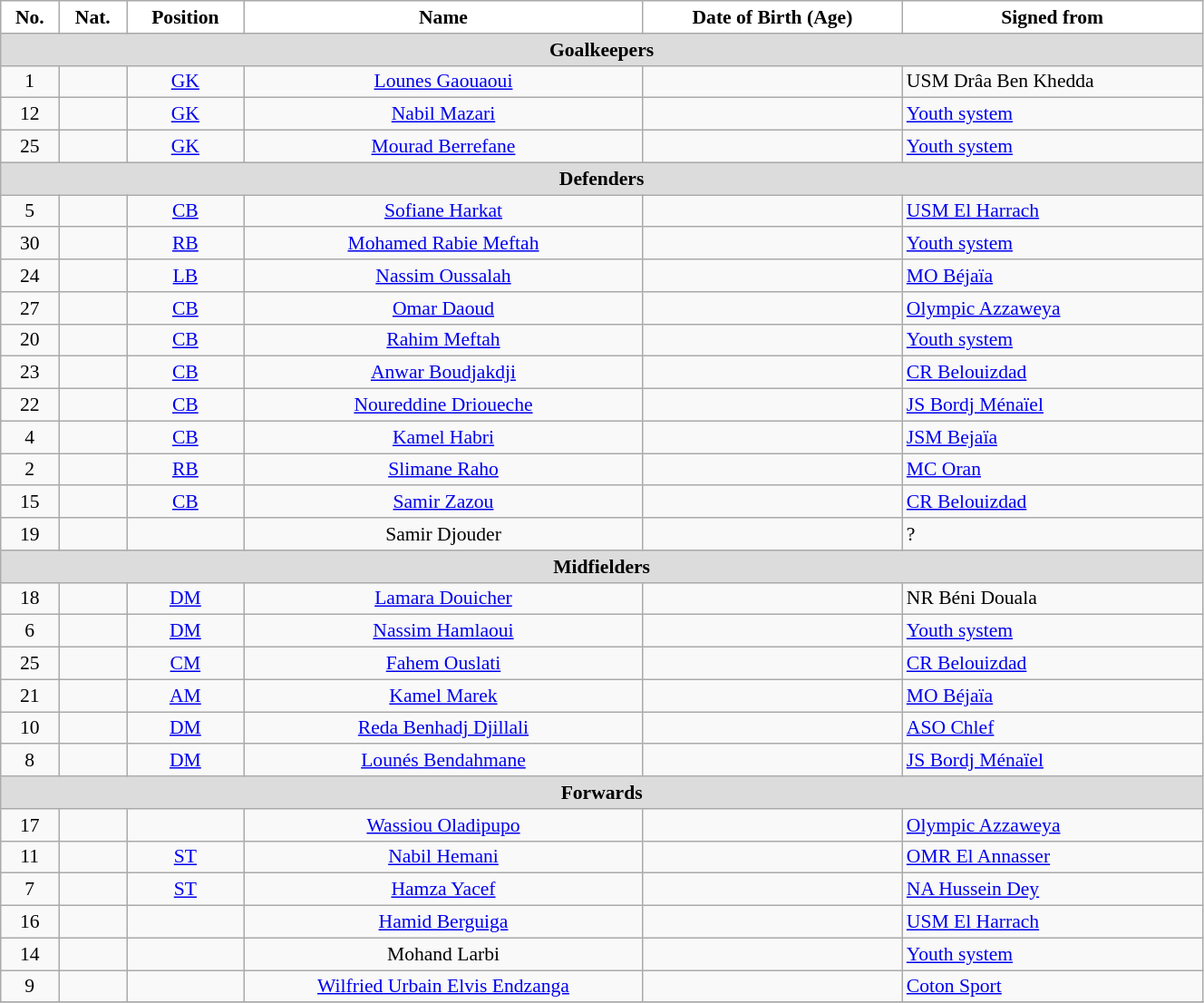<table class="wikitable" style="text-align:center; font-size:90%; width:70%">
<tr>
<th style="background:white; color:black; text-align:center;">No.</th>
<th style="background:white; color:black; text-align:center;">Nat.</th>
<th style="background:white; color:black; text-align:center;">Position</th>
<th style="background:white; color:black; text-align:center;">Name</th>
<th style="background:white; color:black; text-align:center;">Date of Birth (Age)</th>
<th style="background:white; color:black; text-align:center;">Signed from</th>
</tr>
<tr>
<th colspan=10 style="background:#DCDCDC; text-align:center;">Goalkeepers</th>
</tr>
<tr>
<td>1</td>
<td></td>
<td><a href='#'>GK</a></td>
<td><a href='#'>Lounes Gaouaoui</a></td>
<td></td>
<td style="text-align:left"> USM Drâa Ben Khedda</td>
</tr>
<tr>
<td>12</td>
<td></td>
<td><a href='#'>GK</a></td>
<td><a href='#'>Nabil Mazari</a></td>
<td></td>
<td style="text-align:left"> <a href='#'>Youth system</a></td>
</tr>
<tr>
<td>25</td>
<td></td>
<td><a href='#'>GK</a></td>
<td><a href='#'>Mourad Berrefane</a></td>
<td></td>
<td style="text-align:left"> <a href='#'>Youth system</a></td>
</tr>
<tr>
<th colspan=10 style="background:#DCDCDC; text-align:center;">Defenders</th>
</tr>
<tr>
<td>5</td>
<td></td>
<td><a href='#'>CB</a></td>
<td><a href='#'>Sofiane Harkat</a></td>
<td></td>
<td style="text-align:left"> <a href='#'>USM El Harrach</a></td>
</tr>
<tr>
<td>30</td>
<td></td>
<td><a href='#'>RB</a></td>
<td><a href='#'>Mohamed Rabie Meftah</a></td>
<td></td>
<td style="text-align:left"> <a href='#'>Youth system</a></td>
</tr>
<tr>
<td>24</td>
<td></td>
<td><a href='#'>LB</a></td>
<td><a href='#'>Nassim Oussalah</a></td>
<td></td>
<td style="text-align:left"> <a href='#'>MO Béjaïa</a></td>
</tr>
<tr>
<td>27</td>
<td></td>
<td><a href='#'>CB</a></td>
<td><a href='#'>Omar Daoud</a></td>
<td></td>
<td style="text-align:left"> <a href='#'>Olympic Azzaweya</a></td>
</tr>
<tr>
<td>20</td>
<td></td>
<td><a href='#'>CB</a></td>
<td><a href='#'>Rahim Meftah</a></td>
<td></td>
<td style="text-align:left"> <a href='#'>Youth system</a></td>
</tr>
<tr>
<td>23</td>
<td></td>
<td><a href='#'>CB</a></td>
<td><a href='#'>Anwar Boudjakdji</a></td>
<td></td>
<td style="text-align:left"> <a href='#'>CR Belouizdad</a></td>
</tr>
<tr>
<td>22</td>
<td></td>
<td><a href='#'>CB</a></td>
<td><a href='#'>Noureddine Drioueche</a></td>
<td></td>
<td style="text-align:left"> <a href='#'>JS Bordj Ménaïel</a></td>
</tr>
<tr>
<td>4</td>
<td></td>
<td><a href='#'>CB</a></td>
<td><a href='#'>Kamel Habri</a></td>
<td></td>
<td style="text-align:left"> <a href='#'>JSM Bejaïa</a></td>
</tr>
<tr>
<td>2</td>
<td></td>
<td><a href='#'>RB</a></td>
<td><a href='#'>Slimane Raho</a></td>
<td></td>
<td style="text-align:left"> <a href='#'>MC Oran</a></td>
</tr>
<tr>
<td>15</td>
<td></td>
<td><a href='#'>CB</a></td>
<td><a href='#'>Samir Zazou</a></td>
<td></td>
<td style="text-align:left"> <a href='#'>CR Belouizdad</a></td>
</tr>
<tr>
<td>19</td>
<td></td>
<td></td>
<td>Samir Djouder</td>
<td></td>
<td style="text-align:left"> ?</td>
</tr>
<tr>
<th colspan=10 style="background:#DCDCDC; text-align:center;">Midfielders</th>
</tr>
<tr>
<td>18</td>
<td></td>
<td><a href='#'>DM</a></td>
<td><a href='#'>Lamara Douicher</a></td>
<td></td>
<td style="text-align:left"> NR Béni Douala</td>
</tr>
<tr>
<td>6</td>
<td></td>
<td><a href='#'>DM</a></td>
<td><a href='#'>Nassim Hamlaoui</a></td>
<td></td>
<td style="text-align:left"> <a href='#'>Youth system</a></td>
</tr>
<tr>
<td>25</td>
<td></td>
<td><a href='#'>CM</a></td>
<td><a href='#'>Fahem Ouslati</a></td>
<td></td>
<td style="text-align:left"> <a href='#'>CR Belouizdad</a></td>
</tr>
<tr>
<td>21</td>
<td></td>
<td><a href='#'>AM</a></td>
<td><a href='#'>Kamel Marek</a></td>
<td></td>
<td style="text-align:left"> <a href='#'>MO Béjaïa</a></td>
</tr>
<tr>
<td>10</td>
<td></td>
<td><a href='#'>DM</a></td>
<td><a href='#'>Reda Benhadj Djillali</a></td>
<td></td>
<td style="text-align:left"> <a href='#'>ASO Chlef</a></td>
</tr>
<tr>
<td>8</td>
<td></td>
<td><a href='#'>DM</a></td>
<td><a href='#'>Lounés Bendahmane</a></td>
<td></td>
<td style="text-align:left"> <a href='#'>JS Bordj Ménaïel</a></td>
</tr>
<tr>
<th colspan=10 style="background:#DCDCDC; text-align:center;">Forwards</th>
</tr>
<tr>
<td>17</td>
<td></td>
<td></td>
<td><a href='#'>Wassiou Oladipupo</a></td>
<td></td>
<td style="text-align:left"> <a href='#'>Olympic Azzaweya</a></td>
</tr>
<tr>
<td>11</td>
<td></td>
<td><a href='#'>ST</a></td>
<td><a href='#'>Nabil Hemani</a></td>
<td></td>
<td style="text-align:left"> <a href='#'>OMR El Annasser</a></td>
</tr>
<tr>
<td>7</td>
<td></td>
<td><a href='#'>ST</a></td>
<td><a href='#'>Hamza Yacef</a></td>
<td></td>
<td style="text-align:left"> <a href='#'>NA Hussein Dey</a></td>
</tr>
<tr>
<td>16</td>
<td></td>
<td></td>
<td><a href='#'>Hamid Berguiga</a></td>
<td></td>
<td style="text-align:left"> <a href='#'>USM El Harrach</a></td>
</tr>
<tr>
<td>14</td>
<td></td>
<td></td>
<td>Mohand Larbi</td>
<td></td>
<td style="text-align:left"> <a href='#'>Youth system</a></td>
</tr>
<tr>
<td>9</td>
<td></td>
<td></td>
<td><a href='#'>Wilfried Urbain Elvis Endzanga</a></td>
<td></td>
<td style="text-align:left"> <a href='#'>Coton Sport</a></td>
</tr>
<tr>
</tr>
</table>
